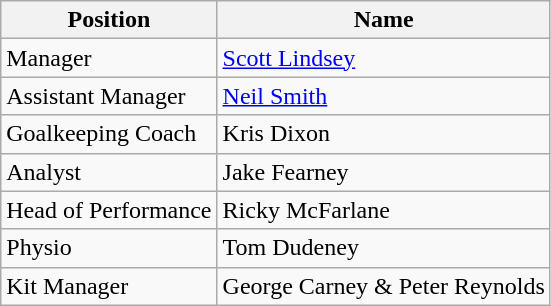<table class="wikitable">
<tr>
<th>Position</th>
<th>Name</th>
</tr>
<tr>
<td>Manager</td>
<td> <a href='#'>Scott Lindsey</a></td>
</tr>
<tr>
<td>Assistant Manager</td>
<td> <a href='#'>Neil Smith</a></td>
</tr>
<tr>
<td>Goalkeeping Coach</td>
<td> Kris Dixon</td>
</tr>
<tr>
<td>Analyst</td>
<td> Jake Fearney</td>
</tr>
<tr>
<td>Head of Performance</td>
<td> Ricky McFarlane</td>
</tr>
<tr>
<td>Physio</td>
<td> Tom Dudeney</td>
</tr>
<tr>
<td>Kit Manager</td>
<td> George Carney & Peter Reynolds</td>
</tr>
</table>
